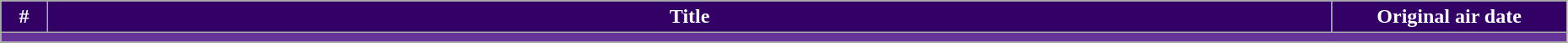<table class="wikitable" width="98%">
<tr style="color:white;">
<th style="background: #330066" width="3%">#</th>
<th style="background: #330066">Title</th>
<th style="background: #330066" width="15%">Original air date</th>
</tr>
<tr>
<td colspan="3" bgcolor="#663399"></td>
</tr>
<tr>
</tr>
</table>
